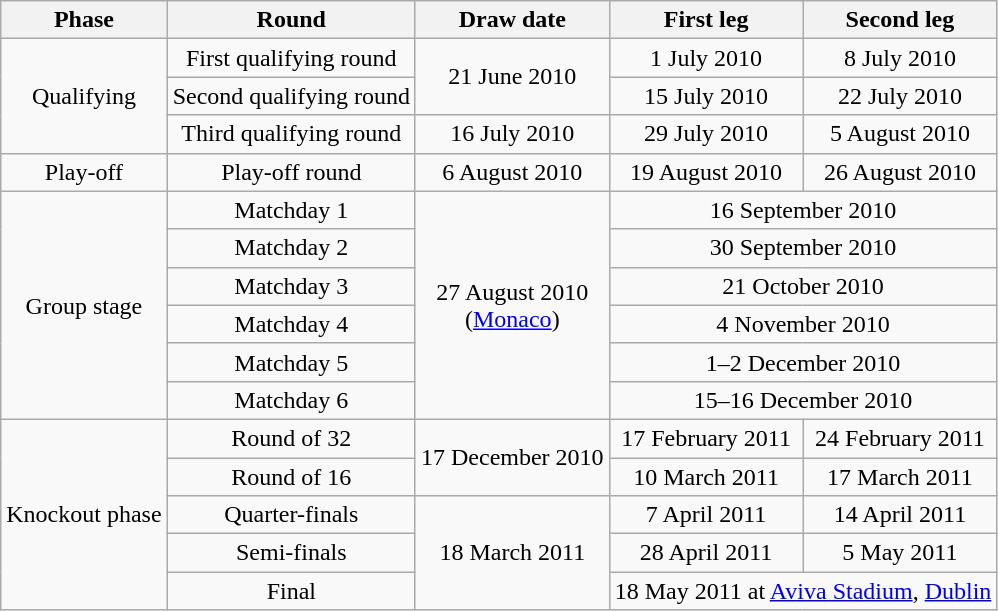<table class="wikitable" style="text-align:center">
<tr>
<th>Phase</th>
<th>Round</th>
<th>Draw date</th>
<th>First leg</th>
<th>Second leg</th>
</tr>
<tr>
<td rowspan=3>Qualifying</td>
<td>First qualifying round</td>
<td rowspan=2>21 June 2010</td>
<td>1 July 2010</td>
<td>8 July 2010</td>
</tr>
<tr>
<td>Second qualifying round</td>
<td>15 July 2010</td>
<td>22 July 2010</td>
</tr>
<tr>
<td>Third qualifying round</td>
<td>16 July 2010</td>
<td>29 July 2010</td>
<td>5 August 2010</td>
</tr>
<tr>
<td>Play-off</td>
<td>Play-off round</td>
<td>6 August 2010</td>
<td>19 August 2010</td>
<td>26 August 2010</td>
</tr>
<tr>
<td rowspan=6>Group stage</td>
<td>Matchday 1</td>
<td rowspan=6>27 August 2010<br>(<a href='#'>Monaco</a>)</td>
<td colspan=2>16 September 2010</td>
</tr>
<tr>
<td>Matchday 2</td>
<td colspan=2>30 September 2010</td>
</tr>
<tr>
<td>Matchday 3</td>
<td colspan=2>21 October 2010</td>
</tr>
<tr>
<td>Matchday 4</td>
<td colspan=2>4 November 2010</td>
</tr>
<tr>
<td>Matchday 5</td>
<td colspan=2>1–2 December 2010</td>
</tr>
<tr>
<td>Matchday 6</td>
<td colspan=2>15–16 December 2010</td>
</tr>
<tr>
<td rowspan=5>Knockout phase</td>
<td>Round of 32</td>
<td rowspan=2>17 December 2010</td>
<td>17 February 2011</td>
<td>24 February 2011</td>
</tr>
<tr>
<td>Round of 16</td>
<td>10 March 2011</td>
<td>17 March 2011</td>
</tr>
<tr>
<td>Quarter-finals</td>
<td rowspan=3>18 March 2011</td>
<td>7 April 2011</td>
<td>14 April 2011</td>
</tr>
<tr>
<td>Semi-finals</td>
<td>28 April 2011</td>
<td>5 May 2011</td>
</tr>
<tr>
<td>Final</td>
<td colspan=2>18 May 2011 at <a href='#'>Aviva Stadium</a>, <a href='#'>Dublin</a></td>
</tr>
</table>
